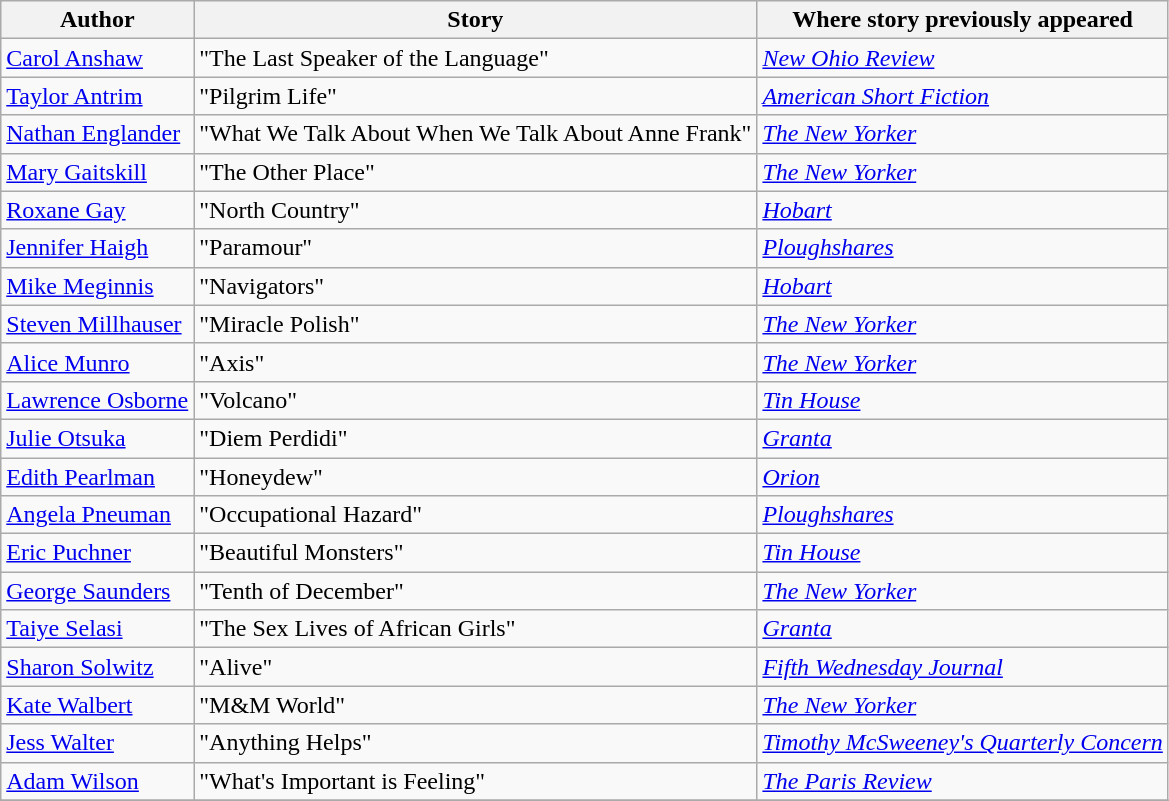<table class="wikitable">
<tr>
<th>Author</th>
<th>Story</th>
<th>Where story previously appeared</th>
</tr>
<tr>
<td><a href='#'>Carol Anshaw</a></td>
<td>"The Last Speaker of the Language"</td>
<td><em><a href='#'>New Ohio Review</a></em></td>
</tr>
<tr>
<td><a href='#'>Taylor Antrim</a></td>
<td>"Pilgrim Life"</td>
<td><em><a href='#'>American Short Fiction</a></em></td>
</tr>
<tr>
<td><a href='#'>Nathan Englander</a></td>
<td>"What We Talk About When We Talk About Anne Frank"</td>
<td><em><a href='#'>The New Yorker</a></em></td>
</tr>
<tr>
<td><a href='#'>Mary Gaitskill</a></td>
<td>"The Other Place"</td>
<td><em><a href='#'>The New Yorker</a></em></td>
</tr>
<tr>
<td><a href='#'>Roxane Gay</a></td>
<td>"North Country"</td>
<td><em><a href='#'>Hobart</a></em></td>
</tr>
<tr>
<td><a href='#'>Jennifer Haigh</a></td>
<td>"Paramour"</td>
<td><em><a href='#'>Ploughshares</a></em></td>
</tr>
<tr>
<td><a href='#'>Mike Meginnis</a></td>
<td>"Navigators"</td>
<td><em><a href='#'>Hobart</a></em></td>
</tr>
<tr>
<td><a href='#'>Steven Millhauser</a></td>
<td>"Miracle Polish"</td>
<td><em><a href='#'>The New Yorker</a></em></td>
</tr>
<tr>
<td><a href='#'>Alice Munro</a></td>
<td>"Axis"</td>
<td><em><a href='#'>The New Yorker</a></em></td>
</tr>
<tr>
<td><a href='#'>Lawrence Osborne</a></td>
<td>"Volcano"</td>
<td><em><a href='#'>Tin House</a></em></td>
</tr>
<tr>
<td><a href='#'>Julie Otsuka</a></td>
<td>"Diem Perdidi"</td>
<td><em><a href='#'>Granta</a></em></td>
</tr>
<tr>
<td><a href='#'>Edith Pearlman</a></td>
<td>"Honeydew"</td>
<td><em><a href='#'>Orion</a></em></td>
</tr>
<tr>
<td><a href='#'>Angela Pneuman</a></td>
<td>"Occupational Hazard"</td>
<td><em><a href='#'>Ploughshares</a></em></td>
</tr>
<tr>
<td><a href='#'>Eric Puchner</a></td>
<td>"Beautiful Monsters"</td>
<td><em><a href='#'>Tin House</a></em></td>
</tr>
<tr>
<td><a href='#'>George Saunders</a></td>
<td>"Tenth of December"</td>
<td><em><a href='#'>The New Yorker</a></em></td>
</tr>
<tr>
<td><a href='#'>Taiye Selasi</a></td>
<td>"The Sex Lives of African Girls"</td>
<td><em><a href='#'>Granta</a></em></td>
</tr>
<tr>
<td><a href='#'>Sharon Solwitz</a></td>
<td>"Alive"</td>
<td><em><a href='#'>Fifth Wednesday Journal</a></em></td>
</tr>
<tr>
<td><a href='#'>Kate Walbert</a></td>
<td>"M&M World"</td>
<td><em><a href='#'>The New Yorker</a></em></td>
</tr>
<tr>
<td><a href='#'>Jess Walter</a></td>
<td>"Anything Helps"</td>
<td><em><a href='#'>Timothy McSweeney's Quarterly Concern</a></em></td>
</tr>
<tr>
<td><a href='#'>Adam Wilson</a></td>
<td>"What's Important is Feeling"</td>
<td><em><a href='#'>The Paris Review</a></em></td>
</tr>
<tr>
</tr>
</table>
